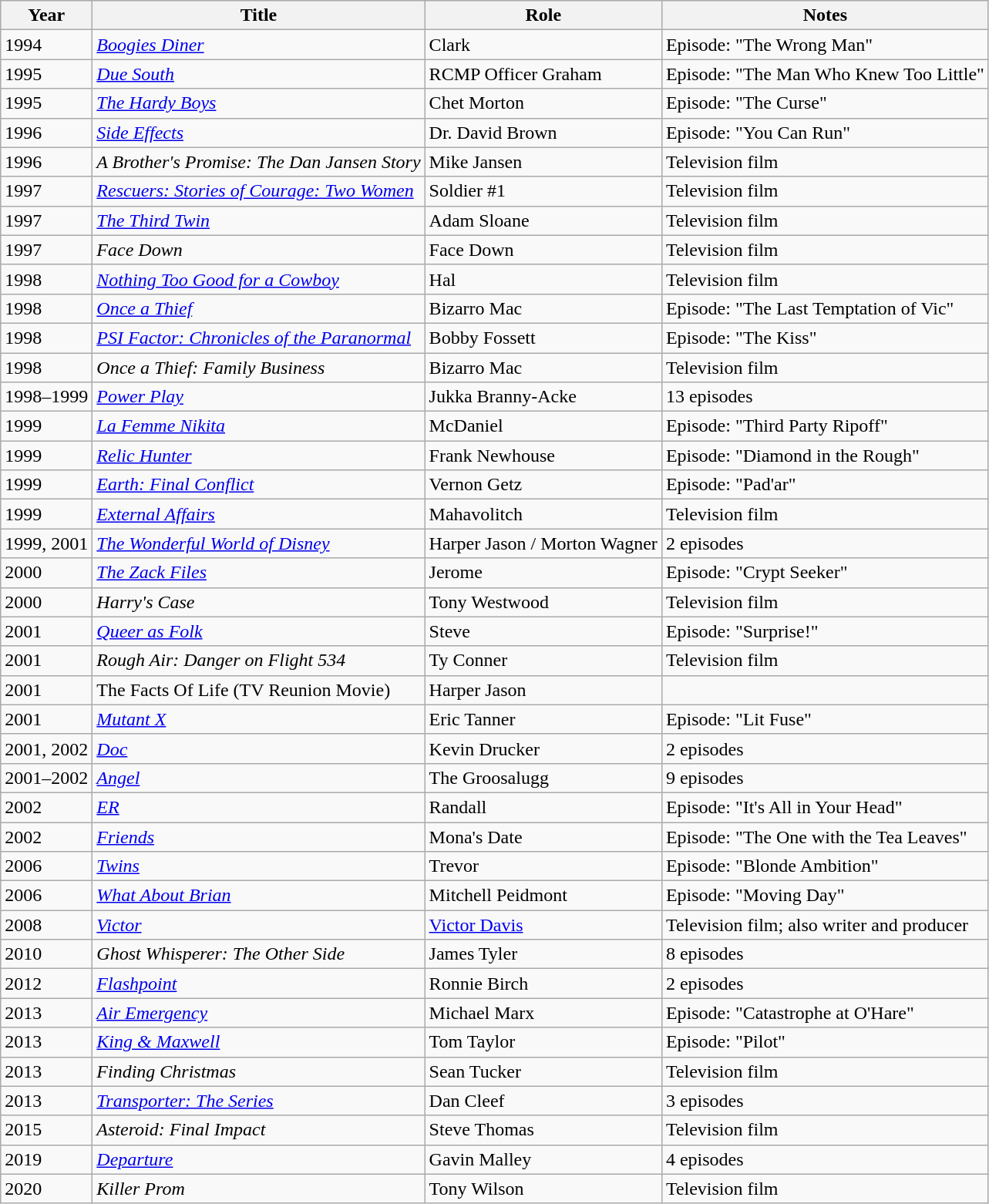<table class="wikitable sortable">
<tr>
<th>Year</th>
<th>Title</th>
<th>Role</th>
<th>Notes</th>
</tr>
<tr>
<td>1994</td>
<td><em><a href='#'>Boogies Diner</a></em></td>
<td>Clark</td>
<td>Episode: "The Wrong Man"</td>
</tr>
<tr>
<td>1995</td>
<td><em><a href='#'>Due South</a></em></td>
<td>RCMP Officer Graham</td>
<td>Episode: "The Man Who Knew Too Little"</td>
</tr>
<tr>
<td>1995</td>
<td><a href='#'><em>The Hardy Boys</em></a></td>
<td>Chet Morton</td>
<td>Episode: "The Curse"</td>
</tr>
<tr>
<td>1996</td>
<td><a href='#'><em>Side Effects</em></a></td>
<td>Dr. David Brown</td>
<td>Episode: "You Can Run"</td>
</tr>
<tr>
<td>1996</td>
<td><em>A Brother's Promise: The Dan Jansen Story</em></td>
<td>Mike Jansen</td>
<td>Television film</td>
</tr>
<tr>
<td>1997</td>
<td><em><a href='#'>Rescuers: Stories of Courage: Two Women</a></em></td>
<td>Soldier #1</td>
<td>Television film</td>
</tr>
<tr>
<td>1997</td>
<td><em><a href='#'>The Third Twin</a></em></td>
<td>Adam Sloane</td>
<td>Television film</td>
</tr>
<tr>
<td>1997</td>
<td><em>Face Down</em></td>
<td>Face Down</td>
<td>Television film</td>
</tr>
<tr>
<td>1998</td>
<td><em><a href='#'>Nothing Too Good for a Cowboy</a></em></td>
<td>Hal</td>
<td>Television film</td>
</tr>
<tr>
<td>1998</td>
<td><a href='#'><em>Once a Thief</em></a></td>
<td>Bizarro Mac</td>
<td>Episode: "The Last Temptation of Vic"</td>
</tr>
<tr>
<td>1998</td>
<td><em><a href='#'>PSI Factor: Chronicles of the Paranormal</a></em></td>
<td>Bobby Fossett</td>
<td>Episode: "The Kiss"</td>
</tr>
<tr>
<td>1998</td>
<td><em>Once a Thief: Family Business</em></td>
<td>Bizarro Mac</td>
<td>Television film</td>
</tr>
<tr>
<td>1998–1999</td>
<td><a href='#'><em>Power Play</em></a></td>
<td>Jukka Branny-Acke</td>
<td>13 episodes</td>
</tr>
<tr>
<td>1999</td>
<td><a href='#'><em>La Femme Nikita</em></a></td>
<td>McDaniel</td>
<td>Episode: "Third Party Ripoff"</td>
</tr>
<tr>
<td>1999</td>
<td><em><a href='#'>Relic Hunter</a></em></td>
<td>Frank Newhouse</td>
<td>Episode: "Diamond in the Rough"</td>
</tr>
<tr>
<td>1999</td>
<td><em><a href='#'>Earth: Final Conflict</a></em></td>
<td>Vernon Getz</td>
<td>Episode: "Pad'ar"</td>
</tr>
<tr>
<td>1999</td>
<td><a href='#'><em>External Affairs</em></a></td>
<td>Mahavolitch</td>
<td>Television film</td>
</tr>
<tr>
<td>1999, 2001</td>
<td><em><a href='#'>The Wonderful World of Disney</a></em></td>
<td>Harper Jason / Morton Wagner</td>
<td>2 episodes</td>
</tr>
<tr>
<td>2000</td>
<td><em><a href='#'>The Zack Files</a></em></td>
<td>Jerome</td>
<td>Episode: "Crypt Seeker"</td>
</tr>
<tr>
<td>2000</td>
<td><em>Harry's Case</em></td>
<td>Tony Westwood</td>
<td>Television film</td>
</tr>
<tr>
<td>2001</td>
<td><a href='#'><em>Queer as Folk</em></a></td>
<td>Steve</td>
<td>Episode: "Surprise!"</td>
</tr>
<tr>
<td>2001</td>
<td><em>Rough Air: Danger on Flight 534</em></td>
<td>Ty Conner</td>
<td>Television film</td>
</tr>
<tr>
<td>2001</td>
<td>The Facts Of Life (TV Reunion Movie)</td>
<td>Harper Jason</td>
</tr>
<tr>
<td>2001</td>
<td><a href='#'><em>Mutant X</em></a></td>
<td>Eric Tanner</td>
<td>Episode: "Lit Fuse"</td>
</tr>
<tr>
<td>2001, 2002</td>
<td><a href='#'><em>Doc</em></a></td>
<td>Kevin Drucker</td>
<td>2 episodes</td>
</tr>
<tr>
<td>2001–2002</td>
<td><a href='#'><em>Angel</em></a></td>
<td>The Groosalugg</td>
<td>9 episodes</td>
</tr>
<tr>
<td>2002</td>
<td><a href='#'><em>ER</em></a></td>
<td>Randall</td>
<td>Episode: "It's All in Your Head"</td>
</tr>
<tr>
<td>2002</td>
<td><em><a href='#'>Friends</a></em></td>
<td>Mona's Date</td>
<td>Episode: "The One with the Tea Leaves"</td>
</tr>
<tr>
<td>2006</td>
<td><a href='#'><em>Twins</em></a></td>
<td>Trevor</td>
<td>Episode: "Blonde Ambition"</td>
</tr>
<tr>
<td>2006</td>
<td><em><a href='#'>What About Brian</a></em></td>
<td>Mitchell Peidmont</td>
<td>Episode: "Moving Day"</td>
</tr>
<tr>
<td>2008</td>
<td><em><a href='#'>Victor</a></em></td>
<td><a href='#'>Victor Davis</a></td>
<td>Television film; also writer and producer</td>
</tr>
<tr>
<td>2010</td>
<td><em>Ghost Whisperer: The Other Side</em></td>
<td>James Tyler</td>
<td>8 episodes</td>
</tr>
<tr>
<td>2012</td>
<td><a href='#'><em>Flashpoint</em></a></td>
<td>Ronnie Birch</td>
<td>2 episodes</td>
</tr>
<tr>
<td>2013</td>
<td><em><a href='#'>Air Emergency</a></em></td>
<td>Michael Marx</td>
<td>Episode: "Catastrophe at O'Hare"</td>
</tr>
<tr>
<td>2013</td>
<td><em><a href='#'>King & Maxwell</a></em></td>
<td>Tom Taylor</td>
<td>Episode: "Pilot"</td>
</tr>
<tr>
<td>2013</td>
<td><em>Finding Christmas</em></td>
<td>Sean Tucker</td>
<td>Television film</td>
</tr>
<tr>
<td>2013</td>
<td><em><a href='#'>Transporter: The Series</a></em></td>
<td>Dan Cleef</td>
<td>3 episodes</td>
</tr>
<tr>
<td>2015</td>
<td><em>Asteroid: Final Impact</em></td>
<td>Steve Thomas</td>
<td>Television film</td>
</tr>
<tr>
<td>2019</td>
<td><a href='#'><em>Departure</em></a></td>
<td>Gavin Malley</td>
<td>4 episodes</td>
</tr>
<tr>
<td>2020</td>
<td><em>Killer Prom</em></td>
<td>Tony Wilson</td>
<td>Television film</td>
</tr>
</table>
